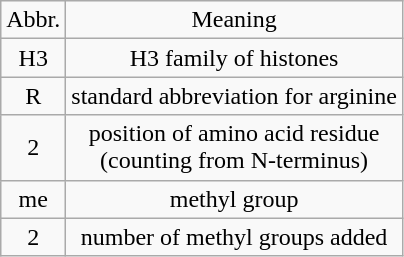<table class="wikitable" style="text-align:center">
<tr>
<td>Abbr.</td>
<td>Meaning</td>
</tr>
<tr>
<td>H3</td>
<td>H3 family of histones</td>
</tr>
<tr>
<td>R</td>
<td>standard abbreviation for arginine</td>
</tr>
<tr>
<td>2</td>
<td>position of amino acid residue<br>(counting from N-terminus)</td>
</tr>
<tr>
<td>me</td>
<td>methyl group</td>
</tr>
<tr>
<td>2</td>
<td>number of methyl groups added</td>
</tr>
</table>
